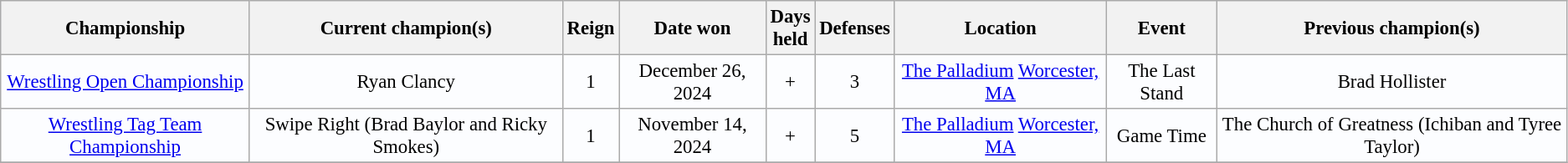<table class="wikitable" style="background:#fcfdff; font-size:95%; text-align: center;">
<tr>
<th>Championship</th>
<th>Current champion(s)</th>
<th>Reign</th>
<th>Date won</th>
<th>Days<br>held</th>
<th>Defenses</th>
<th>Location</th>
<th>Event</th>
<th>Previous champion(s)</th>
</tr>
<tr>
<td><a href='#'>Wrestling Open Championship</a></td>
<td align=center>Ryan Clancy</td>
<td align=center>1</td>
<td align=center>December 26, 2024</td>
<td align=center>+</td>
<td align=center>3</td>
<td align=center><a href='#'>The Palladium</a> <a href='#'>Worcester, MA</a></td>
<td align=center>The Last Stand</td>
<td align=center>Brad Hollister</td>
</tr>
<tr>
<td><a href='#'>Wrestling Tag Team Championship</a></td>
<td align=center>Swipe Right (Brad Baylor and Ricky Smokes)</td>
<td align=center>1</td>
<td align=center>November 14, 2024</td>
<td align=center>+</td>
<td align=center>5</td>
<td align=center><a href='#'>The Palladium</a> <a href='#'>Worcester, MA</a></td>
<td align=center>Game Time</td>
<td align=center>The Church of Greatness (Ichiban and Tyree Taylor)</td>
</tr>
<tr>
</tr>
</table>
